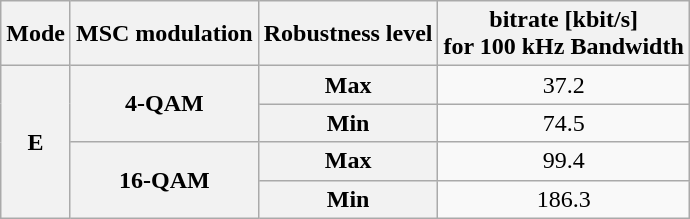<table class="wikitable" style="text-align: center">
<tr>
<th>Mode</th>
<th>MSC modulation</th>
<th>Robustness level</th>
<th>bitrate [kbit/s]<br>for 100 kHz Bandwidth</th>
</tr>
<tr>
<th rowspan="4">E</th>
<th rowspan="2">4-QAM</th>
<th>Max</th>
<td>37.2</td>
</tr>
<tr>
<th>Min</th>
<td>74.5</td>
</tr>
<tr>
<th rowspan="2">16-QAM</th>
<th>Max</th>
<td>99.4</td>
</tr>
<tr>
<th>Min</th>
<td>186.3</td>
</tr>
</table>
